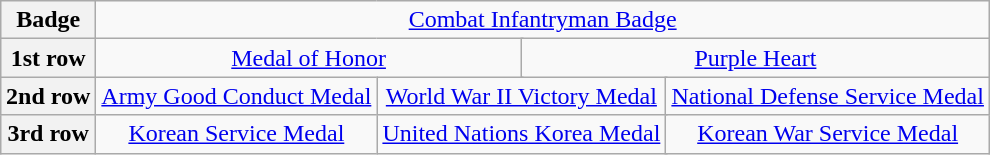<table class="wikitable" style="margin:1em auto; text-align:center;">
<tr>
<th>Badge</th>
<td colspan="12"><a href='#'>Combat Infantryman Badge</a> <br></td>
</tr>
<tr>
<th>1st row</th>
<td colspan="6"><a href='#'>Medal of Honor</a></td>
<td colspan="6"><a href='#'>Purple Heart</a></td>
</tr>
<tr>
<th>2nd row</th>
<td colspan="4"><a href='#'>Army Good Conduct Medal</a></td>
<td colspan="4"><a href='#'>World War II Victory Medal</a></td>
<td colspan="4"><a href='#'>National Defense Service Medal</a></td>
</tr>
<tr>
<th>3rd row</th>
<td colspan="4"><a href='#'>Korean Service Medal</a> <br></td>
<td colspan="4"><a href='#'>United Nations Korea Medal</a></td>
<td colspan="4"><a href='#'>Korean War Service Medal</a></td>
</tr>
</table>
